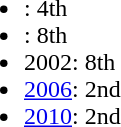<table border="0" cellpadding="2">
<tr valign="top">
<td><br><ul><li>: 4th</li><li>: 8th</li><li>2002: 8th</li><li><a href='#'>2006</a>:  2nd</li><li><a href='#'>2010</a>:  2nd</li></ul></td>
</tr>
</table>
